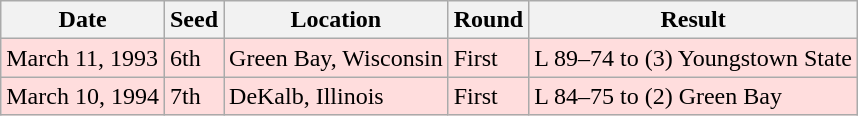<table class="wikitable">
<tr>
<th>Date</th>
<th>Seed</th>
<th>Location</th>
<th>Round</th>
<th>Result</th>
</tr>
<tr style="background:#ffdddd; ">
<td>March 11, 1993</td>
<td>6th</td>
<td>Green Bay, Wisconsin</td>
<td>First</td>
<td>L 89–74 to (3) Youngstown State</td>
</tr>
<tr style="background:#ffdddd; ">
<td>March 10, 1994</td>
<td>7th</td>
<td>DeKalb, Illinois</td>
<td>First</td>
<td>L 84–75 to (2) Green Bay</td>
</tr>
</table>
